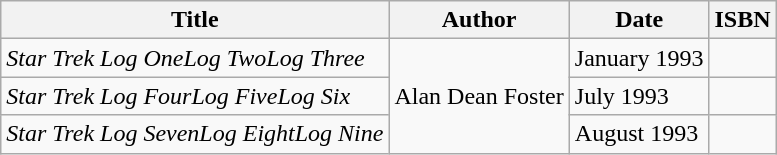<table class="wikitable">
<tr>
<th>Title</th>
<th>Author</th>
<th>Date</th>
<th>ISBN</th>
</tr>
<tr>
<td><em>Star Trek Log OneLog TwoLog Three</em></td>
<td rowspan="3">Alan Dean Foster</td>
<td>January 1993</td>
<td></td>
</tr>
<tr>
<td><em>Star Trek Log FourLog FiveLog Six</em></td>
<td>July 1993</td>
<td></td>
</tr>
<tr>
<td><em>Star Trek Log SevenLog EightLog Nine</em></td>
<td>August 1993</td>
<td></td>
</tr>
</table>
